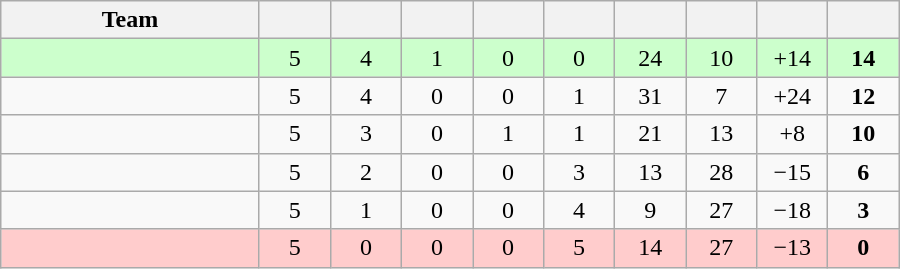<table class="wikitable" style="text-align:center;">
<tr>
<th width=165>Team</th>
<th width=40></th>
<th width=40></th>
<th width=40></th>
<th width=40></th>
<th width=40></th>
<th width=40></th>
<th width=40></th>
<th width=40></th>
<th width=40></th>
</tr>
<tr bgcolor=ccffcc>
<td align=left></td>
<td>5</td>
<td>4</td>
<td>1</td>
<td>0</td>
<td>0</td>
<td>24</td>
<td>10</td>
<td>+14</td>
<td><strong>14</strong></td>
</tr>
<tr>
<td align=left></td>
<td>5</td>
<td>4</td>
<td>0</td>
<td>0</td>
<td>1</td>
<td>31</td>
<td>7</td>
<td>+24</td>
<td><strong>12</strong></td>
</tr>
<tr>
<td align=left></td>
<td>5</td>
<td>3</td>
<td>0</td>
<td>1</td>
<td>1</td>
<td>21</td>
<td>13</td>
<td>+8</td>
<td><strong>10</strong></td>
</tr>
<tr>
<td align=left></td>
<td>5</td>
<td>2</td>
<td>0</td>
<td>0</td>
<td>3</td>
<td>13</td>
<td>28</td>
<td>−15</td>
<td><strong>6</strong></td>
</tr>
<tr>
<td align=left></td>
<td>5</td>
<td>1</td>
<td>0</td>
<td>0</td>
<td>4</td>
<td>9</td>
<td>27</td>
<td>−18</td>
<td><strong>3</strong></td>
</tr>
<tr bgcolor=ffcccc>
<td align=left></td>
<td>5</td>
<td>0</td>
<td>0</td>
<td>0</td>
<td>5</td>
<td>14</td>
<td>27</td>
<td>−13</td>
<td><strong>0</strong></td>
</tr>
</table>
